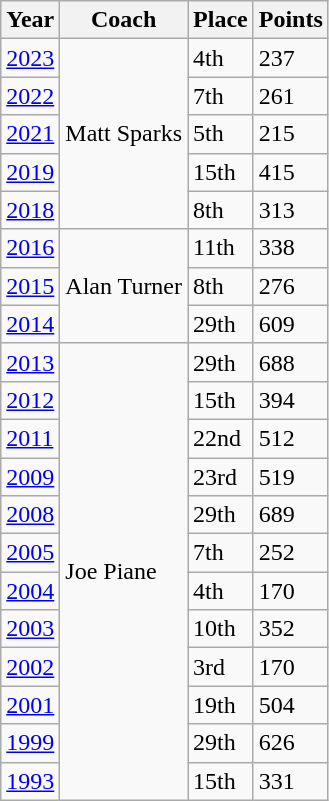<table class="wikitable sortable">
<tr>
<th>Year</th>
<th>Coach</th>
<th>Place</th>
<th>Points</th>
</tr>
<tr>
<td><a href='#'>2023</a></td>
<td rowspan="5">Matt Sparks</td>
<td>4th</td>
<td>237</td>
</tr>
<tr>
<td><a href='#'>2022</a></td>
<td>7th</td>
<td>261</td>
</tr>
<tr>
<td><a href='#'>2021</a></td>
<td>5th</td>
<td>215</td>
</tr>
<tr>
<td><a href='#'>2019</a></td>
<td>15th</td>
<td>415</td>
</tr>
<tr>
<td><a href='#'>2018</a></td>
<td>8th</td>
<td>313</td>
</tr>
<tr>
<td><a href='#'>2016</a></td>
<td rowspan="3">Alan Turner</td>
<td>11th</td>
<td>338</td>
</tr>
<tr>
<td><a href='#'>2015</a></td>
<td>8th</td>
<td>276</td>
</tr>
<tr>
<td><a href='#'>2014</a></td>
<td>29th</td>
<td>609</td>
</tr>
<tr>
<td><a href='#'>2013</a></td>
<td rowspan="12">Joe Piane</td>
<td>29th</td>
<td>688</td>
</tr>
<tr>
<td><a href='#'>2012</a></td>
<td>15th</td>
<td>394</td>
</tr>
<tr>
<td><a href='#'>2011</a></td>
<td>22nd</td>
<td>512</td>
</tr>
<tr>
<td><a href='#'>2009</a></td>
<td>23rd</td>
<td>519</td>
</tr>
<tr>
<td><a href='#'>2008</a></td>
<td>29th</td>
<td>689</td>
</tr>
<tr>
<td><a href='#'>2005</a></td>
<td>7th</td>
<td>252</td>
</tr>
<tr>
<td><a href='#'>2004</a></td>
<td>4th</td>
<td>170</td>
</tr>
<tr>
<td><a href='#'>2003</a></td>
<td>10th</td>
<td>352</td>
</tr>
<tr>
<td><a href='#'>2002</a></td>
<td>3rd</td>
<td>170</td>
</tr>
<tr>
<td><a href='#'>2001</a></td>
<td>19th</td>
<td>504</td>
</tr>
<tr>
<td><a href='#'>1999</a></td>
<td>29th</td>
<td>626</td>
</tr>
<tr>
<td><a href='#'>1993</a></td>
<td>15th</td>
<td>331</td>
</tr>
</table>
